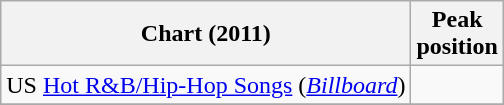<table class="wikitable">
<tr>
<th>Chart (2011)</th>
<th>Peak<br>position</th>
</tr>
<tr>
<td>US <a href='#'>Hot R&B/Hip-Hop Songs</a> (<em><a href='#'>Billboard</a></em>)</td>
<td></td>
</tr>
<tr>
</tr>
</table>
